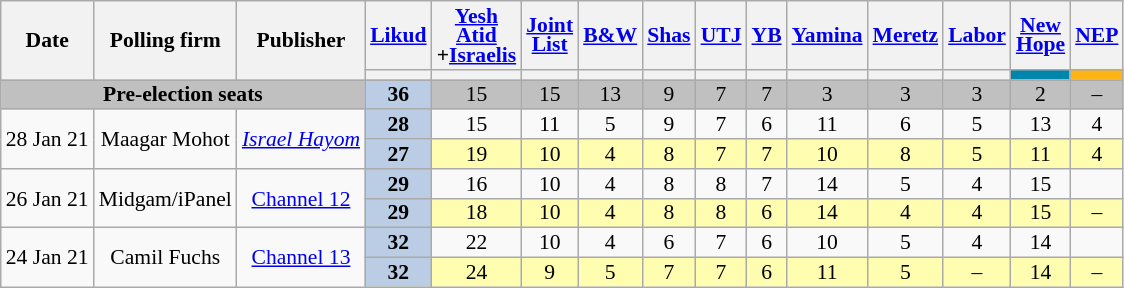<table class="wikitable sortable" style=text-align:center;font-size:90%;line-height:13px>
<tr>
<th rowspan=2>Date</th>
<th rowspan=2>Polling firm</th>
<th rowspan=2>Publisher</th>
<th><a href='#'>Likud</a></th>
<th><a href='#'>Yesh<br>Atid</a><br>+<a href='#'>Israelis</a></th>
<th><a href='#'>Joint<br>List</a></th>
<th><a href='#'>B&W</a></th>
<th><a href='#'>Shas</a></th>
<th><a href='#'>UTJ</a></th>
<th><a href='#'>YB</a></th>
<th><a href='#'>Yamina</a></th>
<th><a href='#'>Meretz</a></th>
<th><a href='#'>Labor</a></th>
<th><a href='#'>New<br>Hope</a></th>
<th><a href='#'>NEP</a></th>
</tr>
<tr>
<th style=background:></th>
<th style=background:></th>
<th style=background:></th>
<th style=background:></th>
<th style=background:></th>
<th style=background:></th>
<th style=background:></th>
<th style=background:></th>
<th style=background:></th>
<th style=background:></th>
<th style=background:#0086AC></th>
<th style=background:#FEB414></th>
</tr>
<tr style=background:silver>
<td colspan=3><strong>Pre-election seats</strong></td>
<td style=background:#BBCDE4><strong>36</strong>	</td>
<td>15					</td>
<td>15					</td>
<td>13					</td>
<td>9					</td>
<td>7					</td>
<td>7					</td>
<td>3					</td>
<td>3					</td>
<td>3					</td>
<td>2					</td>
<td>–					</td>
</tr>
<tr>
<td rowspan=2 data-sort-value=2021-01-28>28 Jan 21</td>
<td rowspan=2>Maagar Mohot</td>
<td rowspan=2><em><a href='#'>Israel Hayom</a></em></td>
<td style=background:#BBCDE4><strong>28</strong>	</td>
<td>15					</td>
<td>11					</td>
<td>5					</td>
<td>9					</td>
<td>7					</td>
<td>6					</td>
<td>11					</td>
<td>6					</td>
<td>5					</td>
<td>13					</td>
<td>4					</td>
</tr>
<tr style=background:#fffdb0>
<td style=background:#BBCDE4><strong>27</strong>	</td>
<td>19					</td>
<td>10					</td>
<td>4					</td>
<td>8					</td>
<td>7					</td>
<td>7					</td>
<td>10					</td>
<td>8					</td>
<td>5					</td>
<td>11					</td>
<td>4					</td>
</tr>
<tr>
<td rowspan=2 data-sort-value=2021-01-26>26 Jan 21</td>
<td rowspan=2>Midgam/iPanel</td>
<td rowspan=2><a href='#'>Channel 12</a></td>
<td style=background:#BBCDE4><strong>29</strong>	</td>
<td>16					</td>
<td>10					</td>
<td>4					</td>
<td>8					</td>
<td>8					</td>
<td>7					</td>
<td>14					</td>
<td>5					</td>
<td>4					</td>
<td>15					</td>
<td>			</td>
</tr>
<tr style=background:#fffdb0>
<td style=background:#BBCDE4><strong>29</strong>	</td>
<td>18					</td>
<td>10					</td>
<td>4					</td>
<td>8					</td>
<td>8					</td>
<td>6					</td>
<td>14					</td>
<td>4					</td>
<td>4					</td>
<td>15					</td>
<td>–					</td>
</tr>
<tr>
<td rowspan=2 data-sort-value=2021-01-24>24 Jan 21</td>
<td rowspan=2>Camil Fuchs</td>
<td rowspan=2><a href='#'>Channel 13</a></td>
<td style=background:#BBCDE4><strong>32</strong>	</td>
<td>22					</td>
<td>10					</td>
<td>4					</td>
<td>6					</td>
<td>7					</td>
<td>6					</td>
<td>10					</td>
<td>5					</td>
<td>4					</td>
<td>14					</td>
<td>			</td>
</tr>
<tr style=background:#fffdb0>
<td style=background:#BBCDE4><strong>32</strong>	</td>
<td>24					</td>
<td>9					</td>
<td>5					</td>
<td>7					</td>
<td>7					</td>
<td>6					</td>
<td>11					</td>
<td>5					</td>
<td>–					</td>
<td>14					</td>
<td>–					</td>
</tr>
</table>
